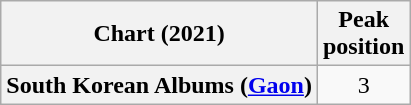<table class="wikitable plainrowheaders" style="text-align:center">
<tr>
<th scope="col">Chart (2021)</th>
<th scope="col">Peak<br>position</th>
</tr>
<tr>
<th scope="row">South Korean Albums (<a href='#'>Gaon</a>)</th>
<td>3</td>
</tr>
</table>
